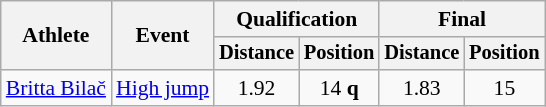<table class=wikitable style="font-size:90%">
<tr>
<th rowspan="2">Athlete</th>
<th rowspan="2">Event</th>
<th colspan="2">Qualification</th>
<th colspan="2">Final</th>
</tr>
<tr style="font-size:95%">
<th>Distance</th>
<th>Position</th>
<th>Distance</th>
<th>Position</th>
</tr>
<tr align=center>
<td align=left><a href='#'>Britta Bilač</a></td>
<td align=left><a href='#'>High jump</a></td>
<td>1.92</td>
<td>14 <strong>q</strong></td>
<td>1.83</td>
<td>15</td>
</tr>
</table>
